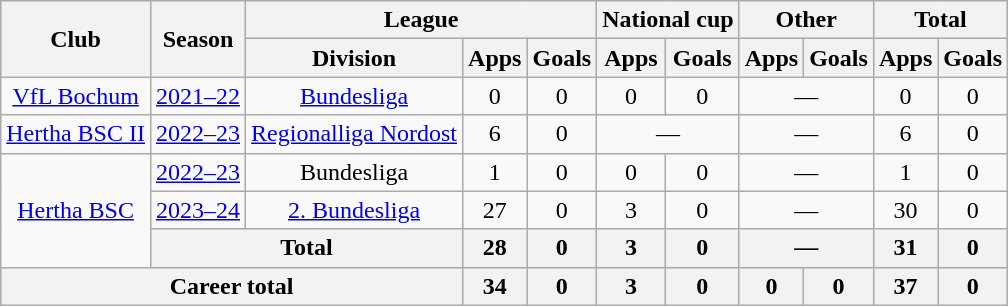<table class="wikitable" style="text-align:center">
<tr>
<th rowspan="2">Club</th>
<th rowspan="2">Season</th>
<th colspan="3">League</th>
<th colspan="2">National cup</th>
<th colspan="2">Other</th>
<th colspan="2">Total</th>
</tr>
<tr>
<th>Division</th>
<th>Apps</th>
<th>Goals</th>
<th>Apps</th>
<th>Goals</th>
<th>Apps</th>
<th>Goals</th>
<th>Apps</th>
<th>Goals</th>
</tr>
<tr>
<td><a href='#'>VfL Bochum</a></td>
<td><a href='#'>2021–22</a></td>
<td><a href='#'>Bundesliga</a></td>
<td>0</td>
<td>0</td>
<td>0</td>
<td>0</td>
<td colspan="2">—</td>
<td>0</td>
<td>0</td>
</tr>
<tr>
<td><a href='#'>Hertha BSC II</a></td>
<td><a href='#'>2022–23</a></td>
<td><a href='#'>Regionalliga  Nordost</a></td>
<td>6</td>
<td>0</td>
<td colspan="2">—</td>
<td colspan="2">—</td>
<td>6</td>
<td>0</td>
</tr>
<tr>
<td rowspan="3"><a href='#'>Hertha BSC</a></td>
<td><a href='#'>2022–23</a></td>
<td>Bundesliga</td>
<td>1</td>
<td>0</td>
<td>0</td>
<td>0</td>
<td colspan="2">—</td>
<td>1</td>
<td>0</td>
</tr>
<tr>
<td><a href='#'>2023–24</a></td>
<td><a href='#'>2. Bundesliga</a></td>
<td>27</td>
<td>0</td>
<td>3</td>
<td>0</td>
<td colspan="2">—</td>
<td>30</td>
<td>0</td>
</tr>
<tr>
<th colspan="2">Total</th>
<th>28</th>
<th>0</th>
<th>3</th>
<th>0</th>
<th colspan="2">—</th>
<th>31</th>
<th>0</th>
</tr>
<tr>
<th colspan="3">Career total</th>
<th>34</th>
<th>0</th>
<th>3</th>
<th>0</th>
<th>0</th>
<th>0</th>
<th>37</th>
<th>0</th>
</tr>
</table>
